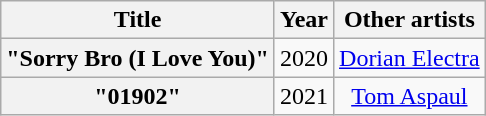<table class="wikitable sortable plainrowheaders" style="text-align: center;">
<tr>
<th scope="col">Title</th>
<th scope="col">Year</th>
<th scope="col">Other artists</th>
</tr>
<tr>
<th scope="row">"Sorry Bro (I Love You)"</th>
<td rowspan="1">2020</td>
<td><a href='#'>Dorian Electra</a></td>
</tr>
<tr>
<th scope="row">"01902"</th>
<td rowspan="1">2021</td>
<td><a href='#'>Tom Aspaul</a></td>
</tr>
</table>
